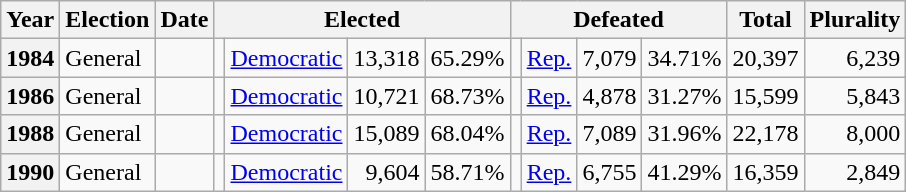<table class=wikitable>
<tr>
<th>Year</th>
<th>Election</th>
<th>Date</th>
<th ! colspan="4">Elected</th>
<th ! colspan="4">Defeated</th>
<th>Total</th>
<th>Plurality</th>
</tr>
<tr>
<th valign="top">1984</th>
<td valign="top">General</td>
<td valign="top"></td>
<td valign="top"></td>
<td valign="top" ><a href='#'>Democratic</a></td>
<td valign="top" align="right">13,318</td>
<td valign="top" align="right">65.29%</td>
<td valign="top"></td>
<td><a href='#'>Rep.</a></td>
<td valign="top" align="right">7,079</td>
<td valign="top" align="right">34.71%</td>
<td valign="top" align="right">20,397</td>
<td valign="top" align="right">6,239</td>
</tr>
<tr>
<th valign="top">1986</th>
<td valign="top">General</td>
<td valign="top"></td>
<td valign="top"></td>
<td valign="top" ><a href='#'>Democratic</a></td>
<td valign="top" align="right">10,721</td>
<td valign="top" align="right">68.73%</td>
<td valign="top"></td>
<td><a href='#'>Rep.</a></td>
<td valign="top" align="right">4,878</td>
<td valign="top" align="right">31.27%</td>
<td valign="top" align="right">15,599</td>
<td valign="top" align="right">5,843</td>
</tr>
<tr>
<th valign="top">1988</th>
<td valign="top">General</td>
<td valign="top"></td>
<td valign="top"></td>
<td valign="top" ><a href='#'>Democratic</a></td>
<td valign="top" align="right">15,089</td>
<td valign="top" align="right">68.04%</td>
<td valign="top"></td>
<td><a href='#'>Rep.</a></td>
<td valign="top" align="right">7,089</td>
<td valign="top" align="right">31.96%</td>
<td valign="top" align="right">22,178</td>
<td valign="top" align="right">8,000</td>
</tr>
<tr>
<th valign="top">1990</th>
<td valign="top">General</td>
<td valign="top"></td>
<td valign="top"></td>
<td valign="top" ><a href='#'>Democratic</a></td>
<td valign="top" align="right">9,604</td>
<td valign="top" align="right">58.71%</td>
<td valign="top"></td>
<td><a href='#'>Rep.</a></td>
<td valign="top" align="right">6,755</td>
<td valign="top" align="right">41.29%</td>
<td valign="top" align="right">16,359</td>
<td valign="top" align="right">2,849</td>
</tr>
</table>
